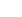<table style="width:22%; text-align:center;">
<tr style="color:white;">
<td style="background:"><strong>16</strong></td>
</tr>
</table>
